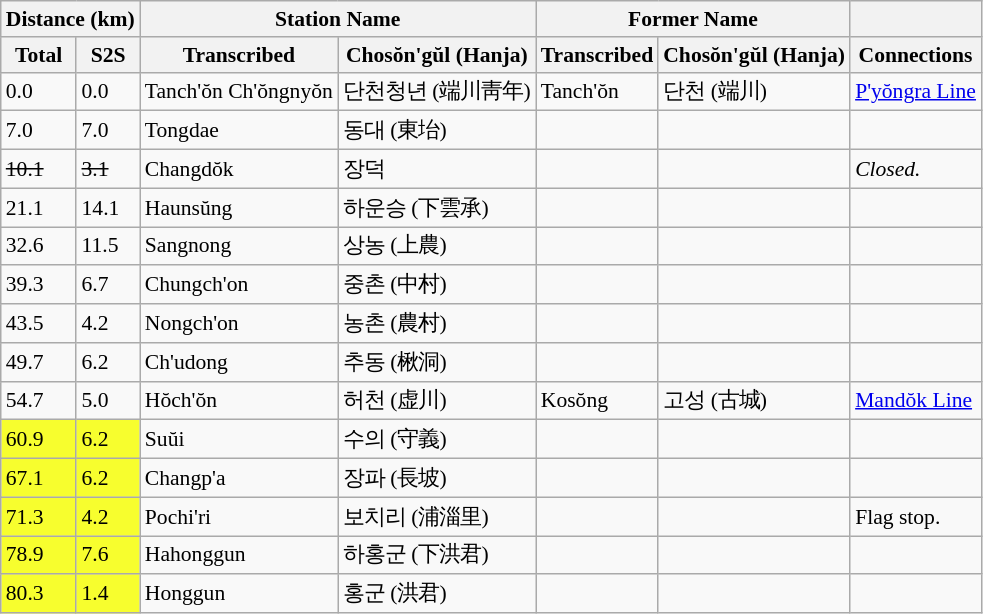<table class="wikitable" style="font-size:90%;">
<tr>
<th colspan="2">Distance (km)</th>
<th colspan="2">Station Name</th>
<th colspan="2">Former Name</th>
<th></th>
</tr>
<tr>
<th>Total</th>
<th>S2S</th>
<th>Transcribed</th>
<th>Chosŏn'gŭl (Hanja)</th>
<th>Transcribed</th>
<th>Chosŏn'gŭl (Hanja)</th>
<th>Connections</th>
</tr>
<tr>
<td>0.0</td>
<td>0.0</td>
<td>Tanch'ŏn Ch'ŏngnyŏn</td>
<td>단천청년 (端川靑年)</td>
<td>Tanch'ŏn</td>
<td>단천 (端川)</td>
<td><a href='#'>P'yŏngra Line</a></td>
</tr>
<tr>
<td>7.0</td>
<td>7.0</td>
<td>Tongdae</td>
<td>동대 (東坮)</td>
<td></td>
<td></td>
<td></td>
</tr>
<tr>
<td><del>10.1</del></td>
<td><del>3.1</del></td>
<td>Changdŏk</td>
<td>장덕</td>
<td></td>
<td></td>
<td><em>Closed.</em></td>
</tr>
<tr>
<td>21.1</td>
<td>14.1</td>
<td>Haunsŭng</td>
<td>하운승 (下雲承)</td>
<td></td>
<td></td>
<td></td>
</tr>
<tr>
<td>32.6</td>
<td>11.5</td>
<td>Sangnong</td>
<td>상농 (上農)</td>
<td></td>
<td></td>
<td></td>
</tr>
<tr>
<td>39.3</td>
<td>6.7</td>
<td>Chungch'on</td>
<td>중촌 (中村)</td>
<td></td>
<td></td>
<td></td>
</tr>
<tr>
<td>43.5</td>
<td>4.2</td>
<td>Nongch'on</td>
<td>농촌 (農村)</td>
<td></td>
<td></td>
<td></td>
</tr>
<tr>
<td>49.7</td>
<td>6.2</td>
<td>Ch'udong</td>
<td>추동 (楸洞)</td>
<td></td>
<td></td>
<td></td>
</tr>
<tr>
<td>54.7</td>
<td>5.0</td>
<td>Hŏch'ŏn</td>
<td>허천 (虚川)</td>
<td>Kosŏng</td>
<td>고성 (古城)</td>
<td><a href='#'>Mandŏk Line</a></td>
</tr>
<tr>
<td bgcolor=#F7FE2E>60.9</td>
<td bgcolor=#F7FE2E>6.2</td>
<td>Suŭi</td>
<td>수의 (守義)</td>
<td></td>
<td></td>
<td></td>
</tr>
<tr>
<td bgcolor=#F7FE2E>67.1</td>
<td bgcolor=#F7FE2E>6.2</td>
<td>Changp'a</td>
<td>장파 (長坡)</td>
<td></td>
<td></td>
<td></td>
</tr>
<tr>
<td bgcolor=#F7FE2E>71.3</td>
<td bgcolor=#F7FE2E>4.2</td>
<td>Pochi'ri</td>
<td>보치리 (浦淄里)</td>
<td></td>
<td></td>
<td>Flag stop.</td>
</tr>
<tr>
<td bgcolor=#F7FE2E>78.9</td>
<td bgcolor=#F7FE2E>7.6</td>
<td>Hahonggun</td>
<td>하홍군 (下洪君)</td>
<td></td>
<td></td>
<td></td>
</tr>
<tr>
<td bgcolor=#F7FE2E>80.3</td>
<td bgcolor=#F7FE2E>1.4</td>
<td>Honggun</td>
<td>홍군 (洪君)</td>
<td></td>
<td></td>
<td></td>
</tr>
</table>
